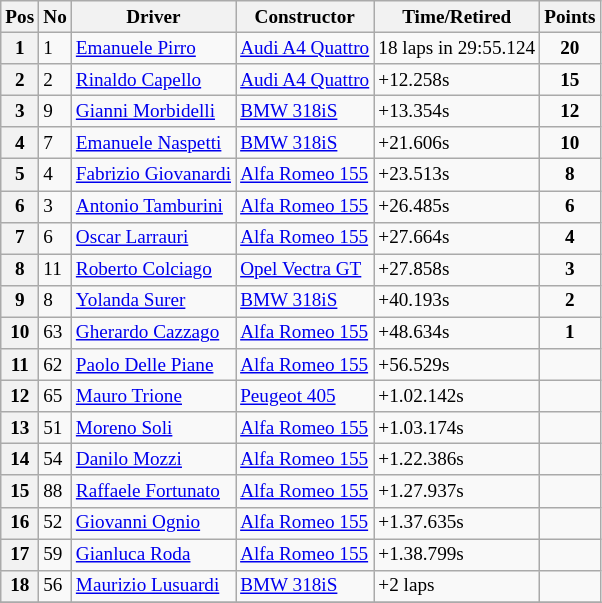<table class="wikitable" style="font-size: 80%;">
<tr>
<th>Pos</th>
<th>No</th>
<th>Driver</th>
<th>Constructor</th>
<th>Time/Retired</th>
<th>Points</th>
</tr>
<tr>
<th>1</th>
<td>1</td>
<td> <a href='#'>Emanuele Pirro</a></td>
<td><a href='#'>Audi A4 Quattro</a></td>
<td>18 laps in 29:55.124</td>
<td align=center><strong>20</strong></td>
</tr>
<tr>
<th>2</th>
<td>2</td>
<td> <a href='#'>Rinaldo Capello</a></td>
<td><a href='#'>Audi A4 Quattro</a></td>
<td>+12.258s</td>
<td align=center><strong>15</strong></td>
</tr>
<tr>
<th>3</th>
<td>9</td>
<td> <a href='#'>Gianni Morbidelli</a></td>
<td><a href='#'>BMW 318iS</a></td>
<td>+13.354s</td>
<td align=center><strong>12</strong></td>
</tr>
<tr>
<th>4</th>
<td>7</td>
<td> <a href='#'>Emanuele Naspetti</a></td>
<td><a href='#'>BMW 318iS</a></td>
<td>+21.606s</td>
<td align=center><strong>10</strong></td>
</tr>
<tr>
<th>5</th>
<td>4</td>
<td> <a href='#'>Fabrizio Giovanardi</a></td>
<td><a href='#'>Alfa Romeo 155</a></td>
<td>+23.513s</td>
<td align=center><strong>8</strong></td>
</tr>
<tr>
<th>6</th>
<td>3</td>
<td> <a href='#'>Antonio Tamburini</a></td>
<td><a href='#'>Alfa Romeo 155</a></td>
<td>+26.485s</td>
<td align=center><strong>6</strong></td>
</tr>
<tr>
<th>7</th>
<td>6</td>
<td> <a href='#'>Oscar Larrauri</a></td>
<td><a href='#'>Alfa Romeo 155</a></td>
<td>+27.664s</td>
<td align=center><strong>4</strong></td>
</tr>
<tr>
<th>8</th>
<td>11</td>
<td> <a href='#'>Roberto Colciago</a></td>
<td><a href='#'> Opel Vectra GT</a></td>
<td>+27.858s</td>
<td align=center><strong>3</strong></td>
</tr>
<tr>
<th>9</th>
<td>8</td>
<td> <a href='#'>Yolanda Surer</a></td>
<td><a href='#'>BMW 318iS</a></td>
<td>+40.193s</td>
<td align=center><strong>2</strong></td>
</tr>
<tr>
<th>10</th>
<td>63</td>
<td> <a href='#'>Gherardo Cazzago</a></td>
<td><a href='#'>Alfa Romeo 155</a></td>
<td>+48.634s</td>
<td align=center><strong>1</strong></td>
</tr>
<tr>
<th>11</th>
<td>62</td>
<td> <a href='#'>Paolo Delle Piane</a></td>
<td><a href='#'>Alfa Romeo 155</a></td>
<td>+56.529s</td>
<td></td>
</tr>
<tr>
<th>12</th>
<td>65</td>
<td> <a href='#'>Mauro Trione</a></td>
<td><a href='#'>Peugeot 405</a></td>
<td>+1.02.142s</td>
<td></td>
</tr>
<tr>
<th>13</th>
<td>51</td>
<td> <a href='#'>Moreno Soli</a></td>
<td><a href='#'>Alfa Romeo 155</a></td>
<td>+1.03.174s</td>
<td></td>
</tr>
<tr>
<th>14</th>
<td>54</td>
<td> <a href='#'>Danilo Mozzi</a></td>
<td><a href='#'>Alfa Romeo 155</a></td>
<td>+1.22.386s</td>
<td></td>
</tr>
<tr>
<th>15</th>
<td>88</td>
<td> <a href='#'>Raffaele Fortunato</a></td>
<td><a href='#'>Alfa Romeo 155</a></td>
<td>+1.27.937s</td>
<td></td>
</tr>
<tr>
<th>16</th>
<td>52</td>
<td> <a href='#'>Giovanni Ognio</a></td>
<td><a href='#'>Alfa Romeo 155</a></td>
<td>+1.37.635s</td>
<td></td>
</tr>
<tr>
<th>17</th>
<td>59</td>
<td> <a href='#'>Gianluca Roda</a></td>
<td><a href='#'>Alfa Romeo 155</a></td>
<td>+1.38.799s</td>
<td></td>
</tr>
<tr>
<th>18</th>
<td>56</td>
<td> <a href='#'>Maurizio Lusuardi</a></td>
<td><a href='#'>BMW 318iS</a></td>
<td>+2 laps</td>
<td></td>
</tr>
<tr>
</tr>
</table>
